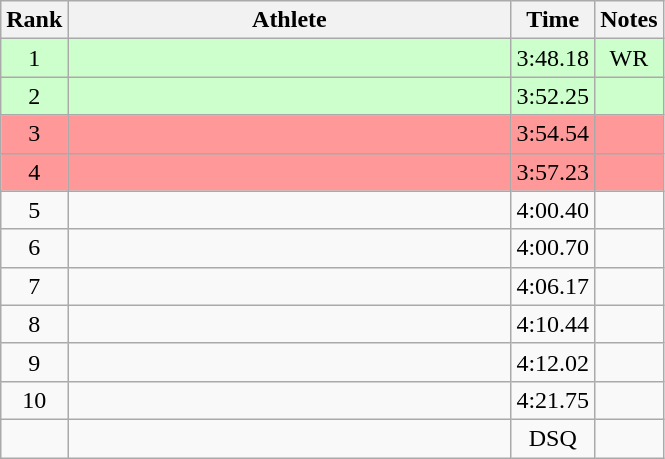<table class="wikitable" style="text-align:center">
<tr>
<th>Rank</th>
<th Style="width:18em">Athlete</th>
<th>Time</th>
<th>Notes</th>
</tr>
<tr style="background:#cfc">
<td>1</td>
<td style="text-align:left"></td>
<td>3:48.18</td>
<td>WR</td>
</tr>
<tr style="background:#cfc">
<td>2</td>
<td style="text-align:left"></td>
<td>3:52.25</td>
<td></td>
</tr>
<tr style="background:#f99">
<td>3</td>
<td style="text-align:left"></td>
<td>3:54.54</td>
<td></td>
</tr>
<tr style="background:#f99">
<td>4</td>
<td style="text-align:left"></td>
<td>3:57.23</td>
<td></td>
</tr>
<tr>
<td>5</td>
<td style="text-align:left"></td>
<td>4:00.40</td>
<td></td>
</tr>
<tr>
<td>6</td>
<td style="text-align:left"></td>
<td>4:00.70</td>
<td></td>
</tr>
<tr>
<td>7</td>
<td style="text-align:left"></td>
<td>4:06.17</td>
<td></td>
</tr>
<tr>
<td>8</td>
<td style="text-align:left"></td>
<td>4:10.44</td>
<td></td>
</tr>
<tr>
<td>9</td>
<td style="text-align:left"></td>
<td>4:12.02</td>
<td></td>
</tr>
<tr>
<td>10</td>
<td style="text-align:left"></td>
<td>4:21.75</td>
<td></td>
</tr>
<tr>
<td></td>
<td style="text-align:left"></td>
<td>DSQ</td>
<td></td>
</tr>
</table>
